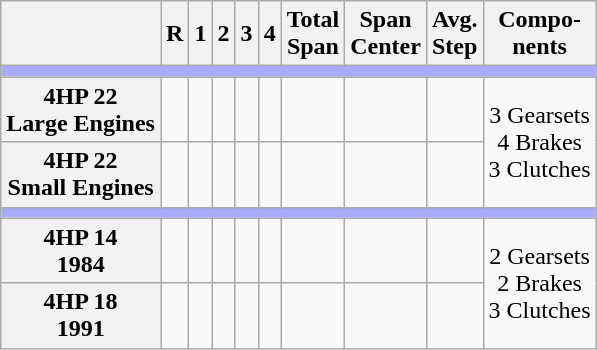<table class="wikitable collapsible" style="text-align:center">
<tr>
<th></th>
<th>R</th>
<th>1</th>
<th>2</th>
<th>3</th>
<th>4</th>
<th>Total<br>Span</th>
<th>Span<br>Center</th>
<th>Avg.<br>Step</th>
<th>Compo-<br>nents</th>
</tr>
<tr>
<td colspan=11 style="background:#AAF;"></td>
</tr>
<tr>
<th>4HP 22<br>Large Engines</th>
<td></td>
<td></td>
<td></td>
<td></td>
<td></td>
<td></td>
<td></td>
<td></td>
<td rowspan=2>3 Gearsets<br>4 Brakes<br>3 Clutches</td>
</tr>
<tr>
<th>4HP 22<br>Small Engines</th>
<td></td>
<td></td>
<td></td>
<td></td>
<td></td>
<td></td>
<td></td>
<td></td>
</tr>
<tr>
<td colspan=11 style="background:#AAF;"></td>
</tr>
<tr>
<th>4HP 14<br>1984</th>
<td></td>
<td></td>
<td></td>
<td></td>
<td></td>
<td></td>
<td></td>
<td></td>
<td rowspan=2>2 Gearsets<br>2 Brakes<br>3 Clutches</td>
</tr>
<tr>
<th>4HP 18<br>1991</th>
<td></td>
<td></td>
<td></td>
<td></td>
<td></td>
<td></td>
<td></td>
<td></td>
</tr>
</table>
